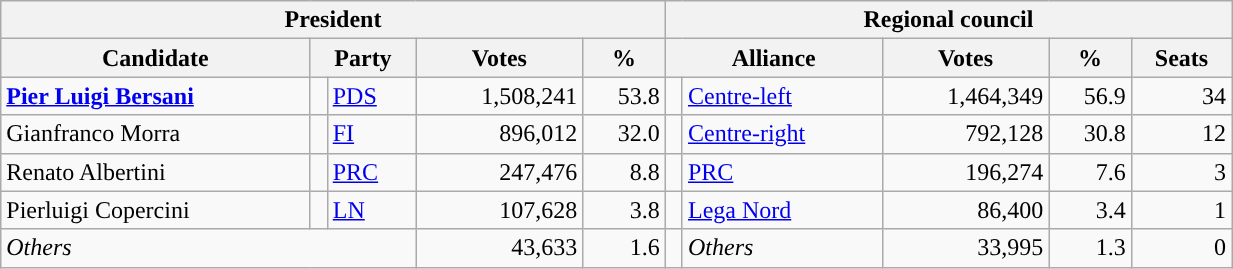<table class="wikitable" style="text-align:right; style="width=65%">
<tr>
<th colspan="5">President</th>
<th colspan="7">Regional council</th>
</tr>
<tr>
<th>Candidate</th>
<th colspan="2">Party</th>
<th>Votes</th>
<th>%</th>
<th colspan="2">Alliance</th>
<th>Votes</th>
<th>%</th>
<th>Seats</th>
</tr>
<tr>
<td style="text-align:left"><strong><a href='#'>Pier Luigi Bersani</a></strong></td>
<td></td>
<td style="text-align:left"><a href='#'>PDS</a></td>
<td>1,508,241</td>
<td>53.8</td>
<td></td>
<td style="text-align:left"><a href='#'>Centre-left</a></td>
<td>1,464,349</td>
<td>56.9</td>
<td>34</td>
</tr>
<tr>
<td style="text-align:left">Gianfranco Morra</td>
<td></td>
<td style="text-align:left"><a href='#'>FI</a></td>
<td>896,012</td>
<td>32.0</td>
<td></td>
<td style="text-align:left"><a href='#'>Centre-right</a></td>
<td>792,128</td>
<td>30.8</td>
<td>12</td>
</tr>
<tr>
<td style="text-align:left">Renato Albertini</td>
<td></td>
<td style="text-align:left"><a href='#'>PRC</a></td>
<td>247,476</td>
<td>8.8</td>
<td></td>
<td style="text-align:left"><a href='#'>PRC</a></td>
<td>196,274</td>
<td>7.6</td>
<td>3</td>
</tr>
<tr>
<td style="text-align:left">Pierluigi Copercini</td>
<td></td>
<td style="text-align:left"><a href='#'>LN</a></td>
<td>107,628</td>
<td>3.8</td>
<td></td>
<td style="text-align:left"><a href='#'>Lega Nord</a></td>
<td>86,400</td>
<td>3.4</td>
<td>1</td>
</tr>
<tr>
<td colspan="3" style="text-align:left"><em>Others</em></td>
<td>43,633</td>
<td>1.6</td>
<td></td>
<td style="text-align:left"><em>Others</em></td>
<td>33,995</td>
<td>1.3</td>
<td>0</td>
</tr>
</table>
